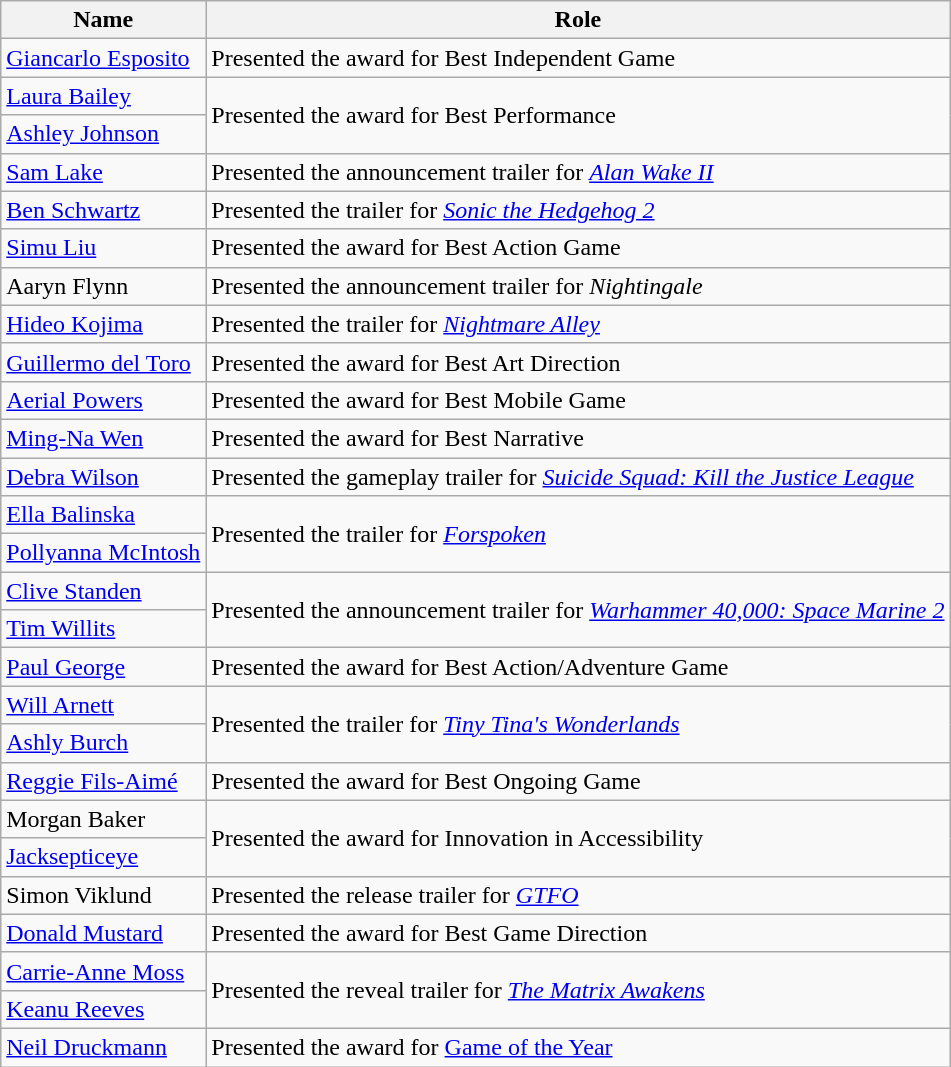<table class="wikitable sortable">
<tr>
<th>Name</th>
<th class="unsortable">Role</th>
</tr>
<tr>
<td data-sort-value="Esposito, Giancarlo"><a href='#'>Giancarlo Esposito</a></td>
<td>Presented the award for Best Independent Game</td>
</tr>
<tr>
<td data-sort-value="Bailey, Laura"><a href='#'>Laura Bailey</a></td>
<td rowspan="2">Presented the award for Best Performance</td>
</tr>
<tr>
<td data-sort-value="Johnson, Ashley"><a href='#'>Ashley Johnson</a></td>
</tr>
<tr>
<td data-sort-value="Lake, Sam"><a href='#'>Sam Lake</a></td>
<td>Presented the announcement trailer for <em><a href='#'>Alan Wake II</a></em></td>
</tr>
<tr>
<td data-sort-value="Schwartz, Ben"><a href='#'>Ben Schwartz</a></td>
<td>Presented the trailer for <em><a href='#'>Sonic the Hedgehog 2</a></em></td>
</tr>
<tr>
<td data-sort-value="Liu, Simu"><a href='#'>Simu Liu</a></td>
<td>Presented the award for Best Action Game</td>
</tr>
<tr>
<td data-sort-value="Flynn, Aaryn">Aaryn Flynn</td>
<td>Presented the announcement trailer for <em>Nightingale</em></td>
</tr>
<tr>
<td data-sort-value="Kojima, Hideo"><a href='#'>Hideo Kojima</a></td>
<td>Presented the trailer for <em><a href='#'>Nightmare Alley</a></em></td>
</tr>
<tr>
<td data-sort-value="Del Toro, Guillermo"><a href='#'>Guillermo del Toro</a></td>
<td>Presented the award for Best Art Direction</td>
</tr>
<tr>
<td data-sort-value="Powers, Aerial"><a href='#'>Aerial Powers</a></td>
<td>Presented the award for Best Mobile Game</td>
</tr>
<tr>
<td data-sort-value="Wen, Ming-Na"><a href='#'>Ming-Na Wen</a></td>
<td>Presented the award for Best Narrative</td>
</tr>
<tr>
<td data-sort-value="Wilson, Debra"><a href='#'>Debra Wilson</a></td>
<td>Presented the gameplay trailer for <em><a href='#'>Suicide Squad: Kill the Justice League</a></em></td>
</tr>
<tr>
<td data-sort-value="Balinska, Ella"><a href='#'>Ella Balinska</a></td>
<td rowspan="2">Presented the trailer for <em><a href='#'>Forspoken</a></em></td>
</tr>
<tr>
<td data-sort-value="McIntosh, Polyanna"><a href='#'>Pollyanna McIntosh</a></td>
</tr>
<tr>
<td data-sort-value="Standen, Clive"><a href='#'>Clive Standen</a></td>
<td rowspan="2">Presented the announcement trailer for <em><a href='#'>Warhammer 40,000: Space Marine 2</a></em></td>
</tr>
<tr>
<td data-sort-value="Willits, Tim"><a href='#'>Tim Willits</a></td>
</tr>
<tr>
<td data-sort-value="George, Paul"><a href='#'>Paul George</a></td>
<td>Presented the award for Best Action/Adventure Game</td>
</tr>
<tr>
<td data-sort-value="Arnett, Will"><a href='#'>Will Arnett</a></td>
<td rowspan="2">Presented the trailer for <em><a href='#'>Tiny Tina's Wonderlands</a></em></td>
</tr>
<tr>
<td data-sort-value="Burch, Ashly"><a href='#'>Ashly Burch</a></td>
</tr>
<tr>
<td data-sort-value="Fils-Aimé, Reggie"><a href='#'>Reggie Fils-Aimé</a></td>
<td>Presented the award for Best Ongoing Game</td>
</tr>
<tr>
<td data-sort-value="Baker, Morgan">Morgan Baker</td>
<td rowspan="2">Presented the award for Innovation in Accessibility</td>
</tr>
<tr>
<td><a href='#'>Jacksepticeye</a></td>
</tr>
<tr>
<td data-sort-value="Viklund, Simon">Simon Viklund</td>
<td>Presented the release trailer for <em><a href='#'>GTFO</a></em></td>
</tr>
<tr>
<td data-sort-value="Mustard, Donald"><a href='#'>Donald Mustard</a></td>
<td>Presented the award for Best Game Direction</td>
</tr>
<tr>
<td data-sort-value="Moss, Carrie-Anne"><a href='#'>Carrie-Anne Moss</a></td>
<td rowspan="2">Presented the reveal trailer for <em><a href='#'>The Matrix Awakens</a></em></td>
</tr>
<tr>
<td data-sort-value="Reeves, Keanu"><a href='#'>Keanu Reeves</a></td>
</tr>
<tr>
<td data-sort-value="Druckmann, Neil"><a href='#'>Neil Druckmann</a></td>
<td>Presented the award for <a href='#'>Game of the Year</a></td>
</tr>
</table>
